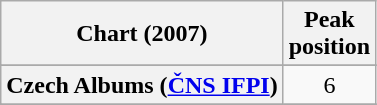<table class="wikitable sortable plainrowheaders" style="text-align:center">
<tr>
<th>Chart (2007)</th>
<th>Peak<br>position</th>
</tr>
<tr>
</tr>
<tr>
</tr>
<tr>
</tr>
<tr>
<th scope="row">Czech Albums (<a href='#'>ČNS IFPI</a>)</th>
<td>6</td>
</tr>
<tr>
</tr>
<tr>
</tr>
<tr>
</tr>
<tr>
</tr>
<tr>
</tr>
<tr>
</tr>
<tr>
</tr>
<tr>
</tr>
<tr>
</tr>
<tr>
</tr>
<tr>
</tr>
</table>
